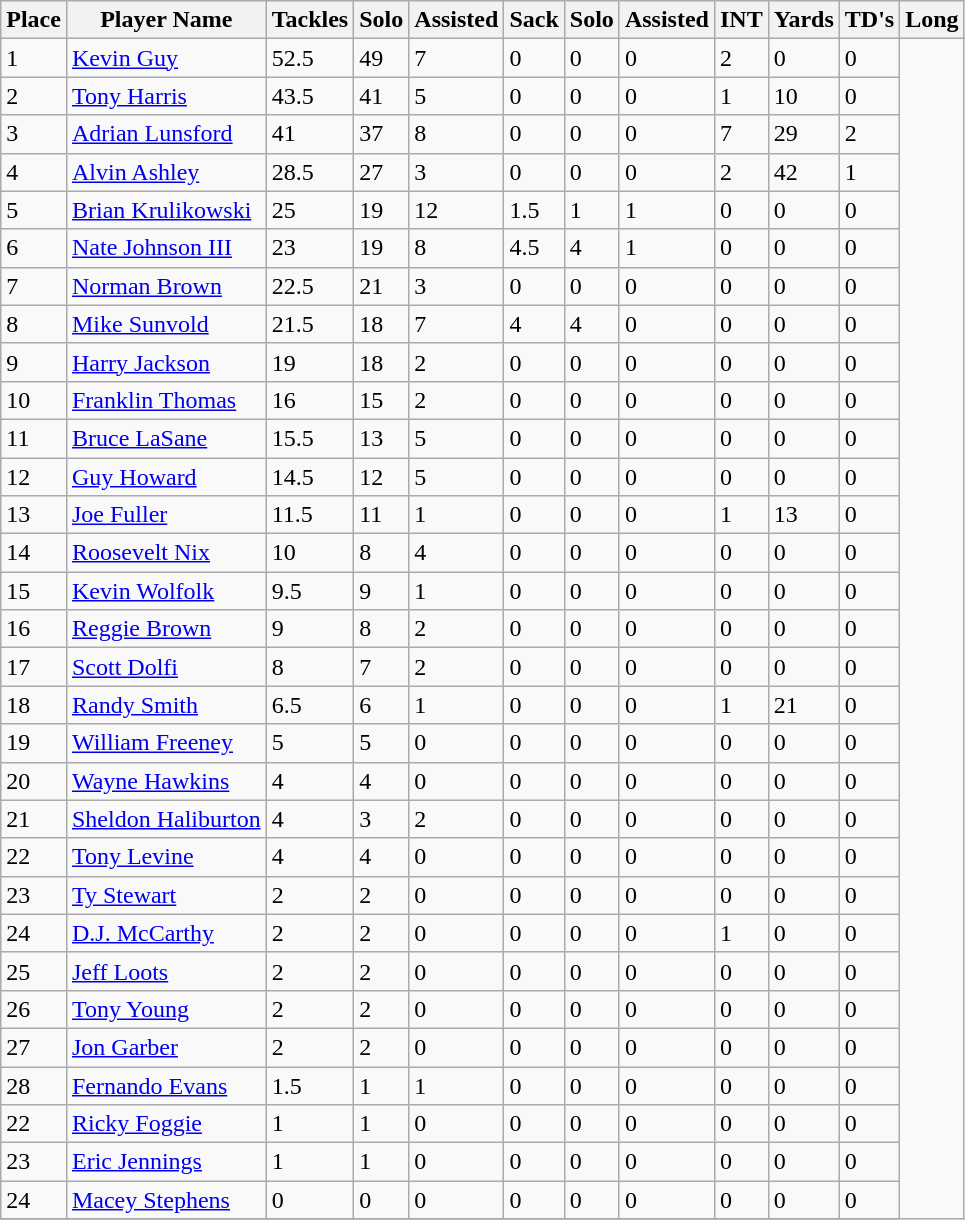<table class="wikitable">
<tr>
<th>Place</th>
<th>Player Name</th>
<th>Tackles</th>
<th>Solo</th>
<th>Assisted</th>
<th>Sack</th>
<th>Solo</th>
<th>Assisted</th>
<th>INT</th>
<th>Yards</th>
<th>TD's</th>
<th>Long</th>
</tr>
<tr>
<td>1</td>
<td><a href='#'>Kevin Guy</a></td>
<td>52.5</td>
<td>49</td>
<td>7</td>
<td>0</td>
<td>0</td>
<td>0</td>
<td>2</td>
<td>0</td>
<td>0</td>
</tr>
<tr>
<td>2</td>
<td><a href='#'>Tony Harris</a></td>
<td>43.5</td>
<td>41</td>
<td>5</td>
<td>0</td>
<td>0</td>
<td>0</td>
<td>1</td>
<td>10</td>
<td>0</td>
</tr>
<tr>
<td>3</td>
<td><a href='#'>Adrian Lunsford</a></td>
<td>41</td>
<td>37</td>
<td>8</td>
<td>0</td>
<td>0</td>
<td>0</td>
<td>7</td>
<td>29</td>
<td>2</td>
</tr>
<tr>
<td>4</td>
<td><a href='#'>Alvin Ashley</a></td>
<td>28.5</td>
<td>27</td>
<td>3</td>
<td>0</td>
<td>0</td>
<td>0</td>
<td>2</td>
<td>42</td>
<td>1</td>
</tr>
<tr>
<td>5</td>
<td><a href='#'>Brian Krulikowski</a></td>
<td>25</td>
<td>19</td>
<td>12</td>
<td>1.5</td>
<td>1</td>
<td>1</td>
<td>0</td>
<td>0</td>
<td>0</td>
</tr>
<tr>
<td>6</td>
<td><a href='#'>Nate Johnson III</a></td>
<td>23</td>
<td>19</td>
<td>8</td>
<td>4.5</td>
<td>4</td>
<td>1</td>
<td>0</td>
<td>0</td>
<td>0</td>
</tr>
<tr>
<td>7</td>
<td><a href='#'>Norman Brown</a></td>
<td>22.5</td>
<td>21</td>
<td>3</td>
<td>0</td>
<td>0</td>
<td>0</td>
<td>0</td>
<td>0</td>
<td>0</td>
</tr>
<tr>
<td>8</td>
<td><a href='#'>Mike Sunvold</a></td>
<td>21.5</td>
<td>18</td>
<td>7</td>
<td>4</td>
<td>4</td>
<td>0</td>
<td>0</td>
<td>0</td>
<td>0</td>
</tr>
<tr>
<td>9</td>
<td><a href='#'>Harry Jackson</a></td>
<td>19</td>
<td>18</td>
<td>2</td>
<td>0</td>
<td>0</td>
<td>0</td>
<td>0</td>
<td>0</td>
<td>0</td>
</tr>
<tr>
<td>10</td>
<td><a href='#'>Franklin Thomas</a></td>
<td>16</td>
<td>15</td>
<td>2</td>
<td>0</td>
<td>0</td>
<td>0</td>
<td>0</td>
<td>0</td>
<td>0</td>
</tr>
<tr>
<td>11</td>
<td><a href='#'>Bruce LaSane</a></td>
<td>15.5</td>
<td>13</td>
<td>5</td>
<td>0</td>
<td>0</td>
<td>0</td>
<td>0</td>
<td>0</td>
<td>0</td>
</tr>
<tr>
<td>12</td>
<td><a href='#'>Guy Howard</a></td>
<td>14.5</td>
<td>12</td>
<td>5</td>
<td>0</td>
<td>0</td>
<td>0</td>
<td>0</td>
<td>0</td>
<td>0</td>
</tr>
<tr>
<td>13</td>
<td><a href='#'>Joe Fuller</a></td>
<td>11.5</td>
<td>11</td>
<td>1</td>
<td>0</td>
<td>0</td>
<td>0</td>
<td>1</td>
<td>13</td>
<td>0</td>
</tr>
<tr>
<td>14</td>
<td><a href='#'>Roosevelt Nix</a></td>
<td>10</td>
<td>8</td>
<td>4</td>
<td>0</td>
<td>0</td>
<td>0</td>
<td>0</td>
<td>0</td>
<td>0</td>
</tr>
<tr>
<td>15</td>
<td><a href='#'>Kevin Wolfolk</a></td>
<td>9.5</td>
<td>9</td>
<td>1</td>
<td>0</td>
<td>0</td>
<td>0</td>
<td>0</td>
<td>0</td>
<td>0</td>
</tr>
<tr>
<td>16</td>
<td><a href='#'>Reggie Brown</a></td>
<td>9</td>
<td>8</td>
<td>2</td>
<td>0</td>
<td>0</td>
<td>0</td>
<td>0</td>
<td>0</td>
<td>0</td>
</tr>
<tr>
<td>17</td>
<td><a href='#'>Scott Dolfi</a></td>
<td>8</td>
<td>7</td>
<td>2</td>
<td>0</td>
<td>0</td>
<td>0</td>
<td>0</td>
<td>0</td>
<td>0</td>
</tr>
<tr>
<td>18</td>
<td><a href='#'>Randy Smith</a></td>
<td>6.5</td>
<td>6</td>
<td>1</td>
<td>0</td>
<td>0</td>
<td>0</td>
<td>1</td>
<td>21</td>
<td>0</td>
</tr>
<tr>
<td>19</td>
<td><a href='#'>William Freeney</a></td>
<td>5</td>
<td>5</td>
<td>0</td>
<td>0</td>
<td>0</td>
<td>0</td>
<td>0</td>
<td>0</td>
<td>0</td>
</tr>
<tr>
<td>20</td>
<td><a href='#'>Wayne Hawkins</a></td>
<td>4</td>
<td>4</td>
<td>0</td>
<td>0</td>
<td>0</td>
<td>0</td>
<td>0</td>
<td>0</td>
<td>0</td>
</tr>
<tr>
<td>21</td>
<td><a href='#'>Sheldon Haliburton</a></td>
<td>4</td>
<td>3</td>
<td>2</td>
<td>0</td>
<td>0</td>
<td>0</td>
<td>0</td>
<td>0</td>
<td>0</td>
</tr>
<tr>
<td>22</td>
<td><a href='#'>Tony Levine</a></td>
<td>4</td>
<td>4</td>
<td>0</td>
<td>0</td>
<td>0</td>
<td>0</td>
<td>0</td>
<td>0</td>
<td>0</td>
</tr>
<tr>
<td>23</td>
<td><a href='#'>Ty Stewart</a></td>
<td>2</td>
<td>2</td>
<td>0</td>
<td>0</td>
<td>0</td>
<td>0</td>
<td>0</td>
<td>0</td>
<td>0</td>
</tr>
<tr>
<td>24</td>
<td><a href='#'>D.J. McCarthy</a></td>
<td>2</td>
<td>2</td>
<td>0</td>
<td>0</td>
<td>0</td>
<td>0</td>
<td>1</td>
<td>0</td>
<td>0</td>
</tr>
<tr>
<td>25</td>
<td><a href='#'>Jeff Loots</a></td>
<td>2</td>
<td>2</td>
<td>0</td>
<td>0</td>
<td>0</td>
<td>0</td>
<td>0</td>
<td>0</td>
<td>0</td>
</tr>
<tr>
<td>26</td>
<td><a href='#'>Tony Young</a></td>
<td>2</td>
<td>2</td>
<td>0</td>
<td>0</td>
<td>0</td>
<td>0</td>
<td>0</td>
<td>0</td>
<td>0</td>
</tr>
<tr>
<td>27</td>
<td><a href='#'>Jon Garber</a></td>
<td>2</td>
<td>2</td>
<td>0</td>
<td>0</td>
<td>0</td>
<td>0</td>
<td>0</td>
<td>0</td>
<td>0</td>
</tr>
<tr>
<td>28</td>
<td><a href='#'>Fernando Evans</a></td>
<td>1.5</td>
<td>1</td>
<td>1</td>
<td>0</td>
<td>0</td>
<td>0</td>
<td>0</td>
<td>0</td>
<td>0</td>
</tr>
<tr>
<td>22</td>
<td><a href='#'>Ricky Foggie</a></td>
<td>1</td>
<td>1</td>
<td>0</td>
<td>0</td>
<td>0</td>
<td>0</td>
<td>0</td>
<td>0</td>
<td>0</td>
</tr>
<tr>
<td>23</td>
<td><a href='#'>Eric Jennings</a></td>
<td>1</td>
<td>1</td>
<td>0</td>
<td>0</td>
<td>0</td>
<td>0</td>
<td>0</td>
<td>0</td>
<td>0</td>
</tr>
<tr>
<td>24</td>
<td><a href='#'>Macey Stephens</a></td>
<td>0</td>
<td>0</td>
<td>0</td>
<td>0</td>
<td>0</td>
<td>0</td>
<td>0</td>
<td>0</td>
<td>0</td>
</tr>
<tr>
</tr>
</table>
